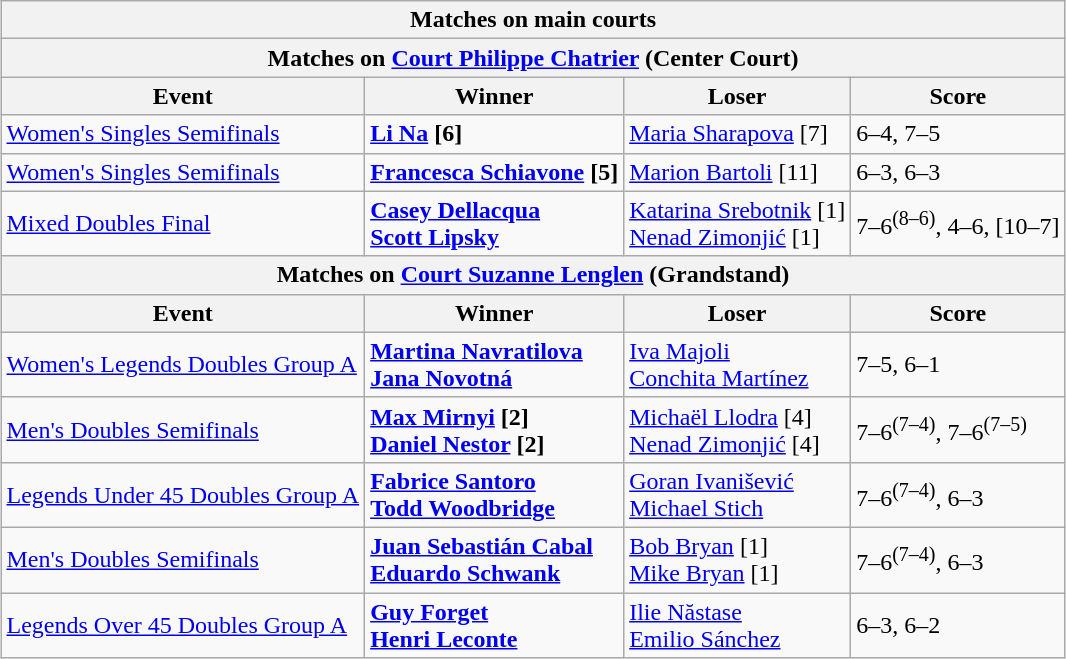<table class="wikitable collapsible uncollapsed" style="margin:auto;">
<tr>
<th colspan="4" style="white-space:nowrap;">Matches on main courts</th>
</tr>
<tr>
<th colspan="4"><strong>Matches on <a href='#'>Court Philippe Chatrier</a> (Center Court)</strong></th>
</tr>
<tr>
<th>Event</th>
<th>Winner</th>
<th>Loser</th>
<th>Score</th>
</tr>
<tr>
<td><a href='#'>Women's Singles Semifinals</a></td>
<td> <strong><a href='#'>Li Na</a> [6]</strong></td>
<td> <a href='#'>Maria Sharapova</a> [7]</td>
<td>6–4, 7–5</td>
</tr>
<tr>
<td><a href='#'>Women's Singles Semifinals</a></td>
<td> <strong><a href='#'>Francesca Schiavone</a> [5]</strong></td>
<td> <a href='#'>Marion Bartoli</a> [11]</td>
<td>6–3, 6–3</td>
</tr>
<tr>
<td><a href='#'>Mixed Doubles Final</a></td>
<td><strong> <a href='#'>Casey Dellacqua</a><br> <a href='#'>Scott Lipsky</a></strong></td>
<td> <a href='#'>Katarina Srebotnik</a> [1]<br> <a href='#'>Nenad Zimonjić</a> [1]</td>
<td>7–6<sup>(8–6)</sup>, 4–6, [10–7]</td>
</tr>
<tr>
<th colspan="4"><strong>Matches on <a href='#'>Court Suzanne Lenglen</a> (Grandstand)</strong></th>
</tr>
<tr>
<th>Event</th>
<th>Winner</th>
<th>Loser</th>
<th>Score</th>
</tr>
<tr>
<td><a href='#'>Women's Legends Doubles Group A</a></td>
<td> <strong><a href='#'>Martina Navratilova</a></strong><br> <strong><a href='#'>Jana Novotná</a></strong></td>
<td> <a href='#'>Iva Majoli</a><br> <a href='#'>Conchita Martínez</a></td>
<td>7–5, 6–1</td>
</tr>
<tr>
<td><a href='#'>Men's Doubles Semifinals</a></td>
<td> <strong><a href='#'>Max Mirnyi</a> [2]</strong><br> <strong><a href='#'>Daniel Nestor</a> [2]</strong></td>
<td> <a href='#'>Michaël Llodra</a> [4]<br> <a href='#'>Nenad Zimonjić</a> [4]</td>
<td>7–6<sup>(7–4)</sup>, 7–6<sup>(7–5)</sup></td>
</tr>
<tr>
<td><a href='#'>Legends Under 45 Doubles Group A</a></td>
<td> <strong><a href='#'>Fabrice Santoro</a></strong> <br>  <strong><a href='#'>Todd Woodbridge</a></strong></td>
<td> <a href='#'>Goran Ivanišević</a><br> <a href='#'>Michael Stich</a></td>
<td>7–6<sup>(7–4)</sup>, 6–3</td>
</tr>
<tr>
<td><a href='#'>Men's Doubles Semifinals</a></td>
<td> <strong><a href='#'>Juan Sebastián Cabal</a></strong><br> <strong><a href='#'>Eduardo Schwank</a></strong></td>
<td> <a href='#'>Bob Bryan</a> [1]<br> <a href='#'>Mike Bryan</a> [1]</td>
<td>7–6<sup>(7–4)</sup>, 6–3</td>
</tr>
<tr>
<td><a href='#'>Legends Over 45 Doubles Group A</a></td>
<td> <strong><a href='#'>Guy Forget</a></strong><br> <strong><a href='#'>Henri Leconte</a></strong></td>
<td> <a href='#'>Ilie Năstase</a><br> <a href='#'>Emilio Sánchez</a></td>
<td>6–3, 6–2</td>
</tr>
</table>
